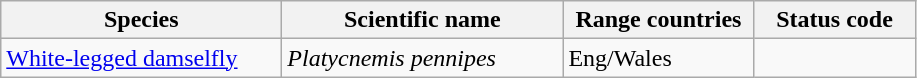<table class="wikitable">
<tr>
<th>Species</th>
<th>Scientific name</th>
<th>Range countries</th>
<th>Status code</th>
</tr>
<tr>
<td style="width:180px"><a href='#'>White-legged damselfly</a></td>
<td style="width:180px"><em>Platycnemis pennipes</em></td>
<td style="width:120px">Eng/Wales</td>
<td style="width:100px"></td>
</tr>
</table>
